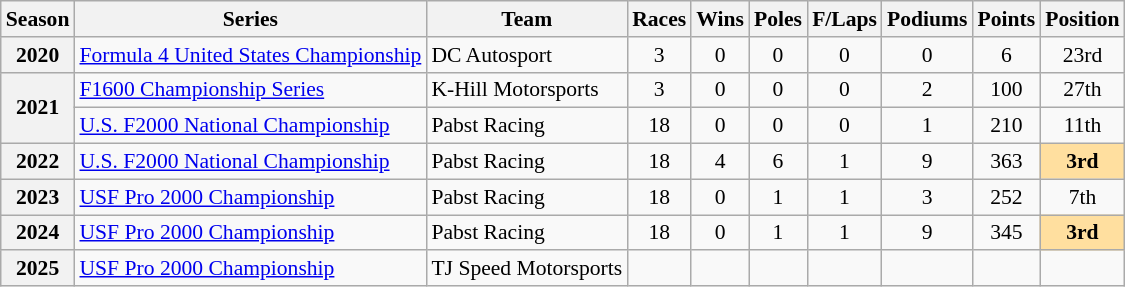<table class="wikitable" style="font-size: 90%; text-align:center">
<tr>
<th>Season</th>
<th>Series</th>
<th>Team</th>
<th>Races</th>
<th>Wins</th>
<th><strong>Poles</strong></th>
<th>F/Laps</th>
<th>Podiums</th>
<th>Points</th>
<th>Position</th>
</tr>
<tr>
<th>2020</th>
<td align="left" nowrap><a href='#'>Formula 4 United States Championship</a></td>
<td rowspan="1" align="left">DC Autosport</td>
<td>3</td>
<td>0</td>
<td>0</td>
<td>0</td>
<td>0</td>
<td>6</td>
<td>23rd</td>
</tr>
<tr>
<th rowspan="2">2021</th>
<td align="left"><a href='#'>F1600 Championship Series</a></td>
<td align="left">K-Hill Motorsports</td>
<td>3</td>
<td>0</td>
<td>0</td>
<td>0</td>
<td>2</td>
<td>100</td>
<td>27th</td>
</tr>
<tr>
<td align="left" nowrap><a href='#'>U.S. F2000 National Championship</a></td>
<td align="left">Pabst Racing</td>
<td>18</td>
<td>0</td>
<td>0</td>
<td>0</td>
<td>1</td>
<td>210</td>
<td>11th</td>
</tr>
<tr>
<th>2022</th>
<td align=left><a href='#'>U.S. F2000 National Championship</a></td>
<td align=left>Pabst Racing</td>
<td>18</td>
<td>4</td>
<td>6</td>
<td>1</td>
<td>9</td>
<td>363</td>
<td style="background:#FFDF9F;"><strong>3rd</strong></td>
</tr>
<tr>
<th>2023</th>
<td align=left><a href='#'>USF Pro 2000 Championship</a></td>
<td align=left>Pabst Racing</td>
<td>18</td>
<td>0</td>
<td>1</td>
<td>1</td>
<td>3</td>
<td>252</td>
<td>7th</td>
</tr>
<tr>
<th>2024</th>
<td align=left><a href='#'>USF Pro 2000 Championship</a></td>
<td align=left>Pabst Racing</td>
<td>18</td>
<td>0</td>
<td>1</td>
<td>1</td>
<td>9</td>
<td>345</td>
<td style="background:#FFDF9F;"><strong>3rd</strong></td>
</tr>
<tr>
<th>2025</th>
<td align=left><a href='#'>USF Pro 2000 Championship</a></td>
<td align=left nowrap>TJ Speed Motorsports</td>
<td></td>
<td></td>
<td></td>
<td></td>
<td></td>
<td></td>
<td></td>
</tr>
</table>
